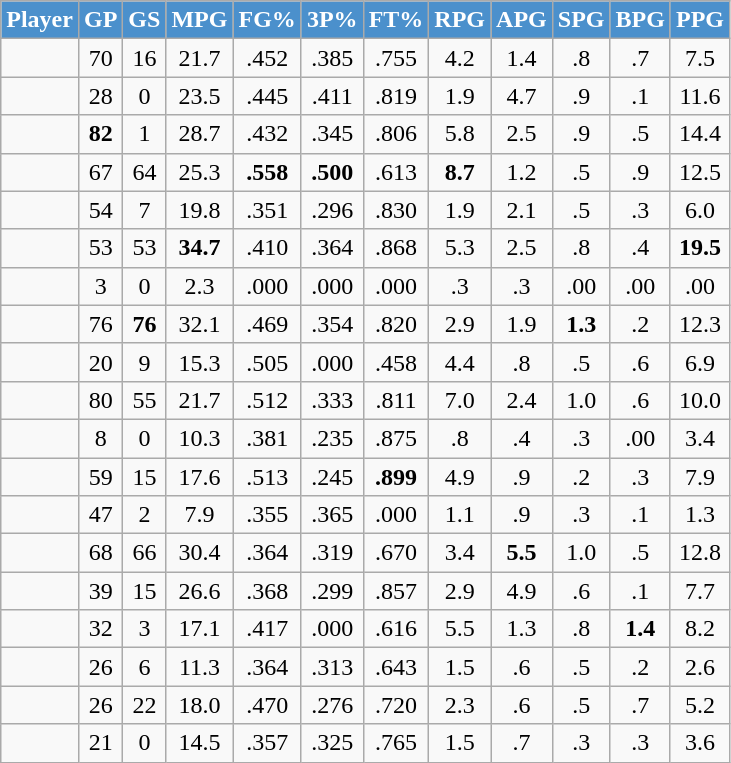<table class="wikitable sortable" style="text-align:right;">
<tr>
<th style="background:#4b90cc; color:#FFFFFF">Player</th>
<th style="background:#4b90cc; color:#FFFFFF">GP</th>
<th style="background:#4b90cc; color:#FFFFFF">GS</th>
<th style="background:#4b90cc; color:#FFFFFF">MPG</th>
<th style="background:#4b90cc; color:#FFFFFF">FG%</th>
<th style="background:#4b90cc; color:#FFFFFF">3P%</th>
<th style="background:#4b90cc; color:#FFFFFF">FT%</th>
<th style="background:#4b90cc; color:#FFFFFF">RPG</th>
<th style="background:#4b90cc; color:#FFFFFF">APG</th>
<th style="background:#4b90cc; color:#FFFFFF">SPG</th>
<th style="background:#4b90cc; color:#FFFFFF">BPG</th>
<th style="background:#4b90cc; color:#FFFFFF">PPG</th>
</tr>
<tr align="center" bgcolor="">
<td></td>
<td>70</td>
<td>16</td>
<td>21.7</td>
<td>.452</td>
<td>.385</td>
<td>.755</td>
<td>4.2</td>
<td>1.4</td>
<td>.8</td>
<td>.7</td>
<td>7.5</td>
</tr>
<tr align="center" bgcolor="">
<td></td>
<td>28</td>
<td>0</td>
<td>23.5</td>
<td>.445</td>
<td>.411</td>
<td>.819</td>
<td>1.9</td>
<td>4.7</td>
<td>.9</td>
<td>.1</td>
<td>11.6</td>
</tr>
<tr align="center" bgcolor="">
<td></td>
<td style=><strong>82</strong></td>
<td>1</td>
<td>28.7</td>
<td>.432</td>
<td>.345</td>
<td>.806</td>
<td>5.8</td>
<td>2.5</td>
<td>.9</td>
<td>.5</td>
<td>14.4</td>
</tr>
<tr align="center" bgcolor="">
<td></td>
<td>67</td>
<td>64</td>
<td>25.3</td>
<td style=><strong>.558</strong></td>
<td style=><strong>.500</strong></td>
<td>.613</td>
<td style=><strong>8.7</strong></td>
<td>1.2</td>
<td>.5</td>
<td>.9</td>
<td>12.5</td>
</tr>
<tr align="center" bgcolor="">
<td></td>
<td>54</td>
<td>7</td>
<td>19.8</td>
<td>.351</td>
<td>.296</td>
<td>.830</td>
<td>1.9</td>
<td>2.1</td>
<td>.5</td>
<td>.3</td>
<td>6.0</td>
</tr>
<tr align="center" bgcolor="">
<td></td>
<td>53</td>
<td>53</td>
<td style=><strong>34.7</strong></td>
<td>.410</td>
<td>.364</td>
<td>.868</td>
<td>5.3</td>
<td>2.5</td>
<td>.8</td>
<td>.4</td>
<td style=><strong>19.5</strong></td>
</tr>
<tr align="center" bgcolor="">
<td></td>
<td>3</td>
<td>0</td>
<td>2.3</td>
<td>.000</td>
<td>.000</td>
<td>.000</td>
<td>.3</td>
<td>.3</td>
<td>.00</td>
<td>.00</td>
<td>.00</td>
</tr>
<tr align="center" bgcolor="">
<td></td>
<td>76</td>
<td style=><strong>76</strong></td>
<td>32.1</td>
<td>.469</td>
<td>.354</td>
<td>.820</td>
<td>2.9</td>
<td>1.9</td>
<td style=><strong>1.3</strong></td>
<td>.2</td>
<td>12.3</td>
</tr>
<tr align="center" bgcolor="">
<td></td>
<td>20</td>
<td>9</td>
<td>15.3</td>
<td>.505</td>
<td>.000</td>
<td>.458</td>
<td>4.4</td>
<td>.8</td>
<td>.5</td>
<td>.6</td>
<td>6.9</td>
</tr>
<tr align="center" bgcolor="">
<td></td>
<td>80</td>
<td>55</td>
<td>21.7</td>
<td>.512</td>
<td>.333</td>
<td>.811</td>
<td>7.0</td>
<td>2.4</td>
<td>1.0</td>
<td>.6</td>
<td>10.0</td>
</tr>
<tr align="center" bgcolor="">
<td></td>
<td>8</td>
<td>0</td>
<td>10.3</td>
<td>.381</td>
<td>.235</td>
<td>.875</td>
<td>.8</td>
<td>.4</td>
<td>.3</td>
<td>.00</td>
<td>3.4</td>
</tr>
<tr align="center" bgcolor="">
<td></td>
<td>59</td>
<td>15</td>
<td>17.6</td>
<td>.513</td>
<td>.245</td>
<td style=><strong>.899</strong></td>
<td>4.9</td>
<td>.9</td>
<td>.2</td>
<td>.3</td>
<td>7.9</td>
</tr>
<tr align="center" bgcolor="">
<td></td>
<td>47</td>
<td>2</td>
<td>7.9</td>
<td>.355</td>
<td>.365</td>
<td>.000</td>
<td>1.1</td>
<td>.9</td>
<td>.3</td>
<td>.1</td>
<td>1.3</td>
</tr>
<tr align="center" bgcolor="">
<td></td>
<td>68</td>
<td>66</td>
<td>30.4</td>
<td>.364</td>
<td>.319</td>
<td>.670</td>
<td>3.4</td>
<td style=><strong>5.5</strong></td>
<td>1.0</td>
<td>.5</td>
<td>12.8</td>
</tr>
<tr align="center" bgcolor="">
<td></td>
<td>39</td>
<td>15</td>
<td>26.6</td>
<td>.368</td>
<td>.299</td>
<td>.857</td>
<td>2.9</td>
<td>4.9</td>
<td>.6</td>
<td>.1</td>
<td>7.7</td>
</tr>
<tr align="center" bgcolor="">
<td></td>
<td>32</td>
<td>3</td>
<td>17.1</td>
<td>.417</td>
<td>.000</td>
<td>.616</td>
<td>5.5</td>
<td>1.3</td>
<td>.8</td>
<td style=><strong>1.4</strong></td>
<td>8.2</td>
</tr>
<tr align="center" bgcolor="">
<td></td>
<td>26</td>
<td>6</td>
<td>11.3</td>
<td>.364</td>
<td>.313</td>
<td>.643</td>
<td>1.5</td>
<td>.6</td>
<td>.5</td>
<td>.2</td>
<td>2.6</td>
</tr>
<tr align="center" bgcolor="">
<td></td>
<td>26</td>
<td>22</td>
<td>18.0</td>
<td>.470</td>
<td>.276</td>
<td>.720</td>
<td>2.3</td>
<td>.6</td>
<td>.5</td>
<td>.7</td>
<td>5.2</td>
</tr>
<tr align="center" bgcolor="">
<td></td>
<td>21</td>
<td>0</td>
<td>14.5</td>
<td>.357</td>
<td>.325</td>
<td>.765</td>
<td>1.5</td>
<td>.7</td>
<td>.3</td>
<td>.3</td>
<td>3.6</td>
</tr>
</table>
